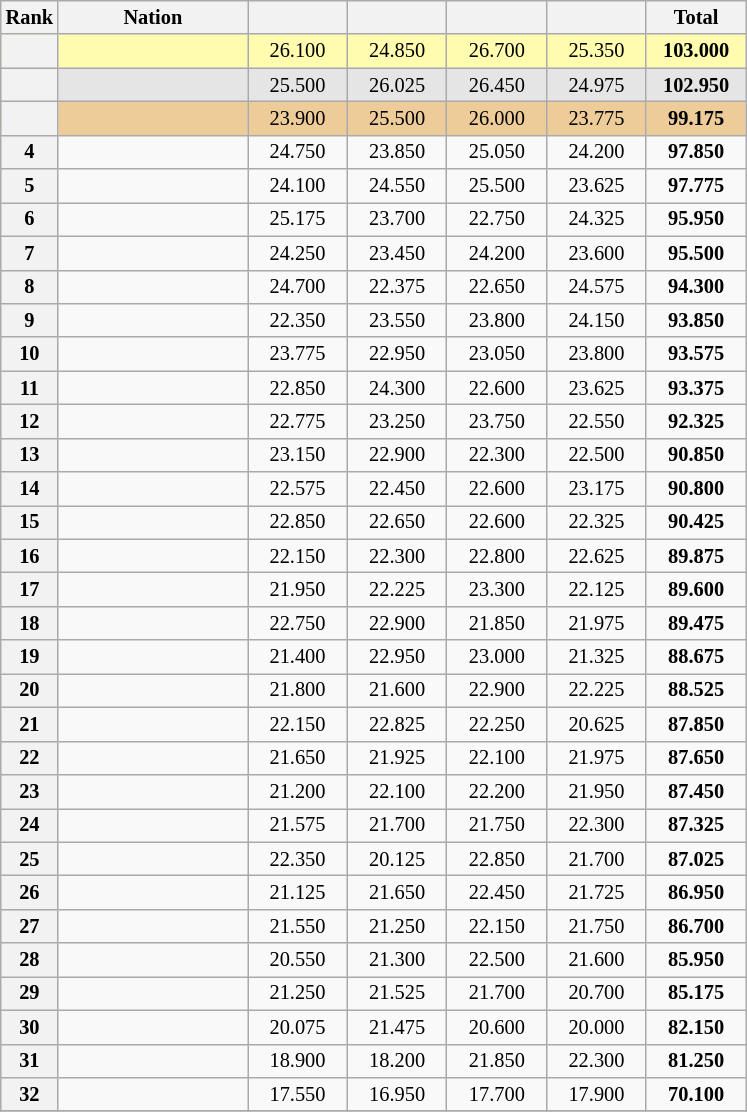<table class="wikitable sortable" style="text-align:center; font-size:85%">
<tr>
<th scope="col" style="width:20px;">Rank</th>
<th ! scope="col" style="width:120px;">Nation</th>
<th ! scope="col" style="width:60px;"></th>
<th ! scope="col" style="width:60px;"></th>
<th ! scope="col" style="width:60px;"></th>
<th ! scope="col" style="width:60px;"></th>
<th ! scope="col" style="width:60px;">Total</th>
</tr>
<tr bgcolor=fffcaf>
<th scope=row></th>
<td align=left></td>
<td>26.100</td>
<td>24.850</td>
<td>26.700</td>
<td>25.350</td>
<td><strong>103.000</strong></td>
</tr>
<tr bgcolor=e5e5e5>
<th scope=row></th>
<td align=left></td>
<td>25.500</td>
<td>26.025</td>
<td>26.450</td>
<td>24.975</td>
<td><strong>102.950</strong></td>
</tr>
<tr bgcolor=eecc99>
<th scope=row></th>
<td align=left></td>
<td>23.900</td>
<td>25.500</td>
<td>26.000</td>
<td>23.775</td>
<td><strong>99.175</strong></td>
</tr>
<tr>
<th scope=row>4</th>
<td align=left></td>
<td>24.750</td>
<td>23.850</td>
<td>25.050</td>
<td>24.200</td>
<td><strong>97.850</strong></td>
</tr>
<tr>
<th scope=row>5</th>
<td align=left></td>
<td>24.100</td>
<td>24.550</td>
<td>25.500</td>
<td>23.625</td>
<td><strong>97.775</strong></td>
</tr>
<tr>
<th scope=row>6</th>
<td align=left></td>
<td>25.175</td>
<td>23.700</td>
<td>22.750</td>
<td>24.325</td>
<td><strong>95.950</strong></td>
</tr>
<tr>
<th scope=row>7</th>
<td align=left></td>
<td>24.250</td>
<td>23.450</td>
<td>24.200</td>
<td>23.600</td>
<td><strong>95.500</strong></td>
</tr>
<tr>
<th scope=row>8</th>
<td align=left></td>
<td>24.700</td>
<td>22.375</td>
<td>22.650</td>
<td>24.575</td>
<td><strong>94.300</strong></td>
</tr>
<tr>
<th scope=row>9</th>
<td align=left></td>
<td>22.350</td>
<td>23.550</td>
<td>23.800</td>
<td>24.150</td>
<td><strong>93.850</strong></td>
</tr>
<tr>
<th scope=row>10</th>
<td align=left></td>
<td>23.775</td>
<td>22.950</td>
<td>23.050</td>
<td>23.800</td>
<td><strong>93.575</strong></td>
</tr>
<tr>
<th scope=row>11</th>
<td align=left></td>
<td>22.850</td>
<td>24.300</td>
<td>22.600</td>
<td>23.625</td>
<td><strong>93.375</strong></td>
</tr>
<tr>
<th scope=row>12</th>
<td align=left></td>
<td>22.775</td>
<td>23.250</td>
<td>23.750</td>
<td>22.550</td>
<td><strong>92.325</strong></td>
</tr>
<tr>
<th scope=row>13</th>
<td align=left></td>
<td>23.150</td>
<td>22.900</td>
<td>22.300</td>
<td>22.500</td>
<td><strong>90.850</strong></td>
</tr>
<tr>
<th scope=row>14</th>
<td align=left></td>
<td>22.575</td>
<td>22.450</td>
<td>22.600</td>
<td>23.175</td>
<td><strong>90.800</strong></td>
</tr>
<tr>
<th scope=row>15</th>
<td align=left></td>
<td>22.850</td>
<td>22.650</td>
<td>22.600</td>
<td>22.325</td>
<td><strong>90.425</strong></td>
</tr>
<tr>
<th scope=row>16</th>
<td align=left></td>
<td>22.150</td>
<td>22.300</td>
<td>22.800</td>
<td>22.625</td>
<td><strong>89.875</strong></td>
</tr>
<tr>
<th scope=row>17</th>
<td align=left></td>
<td>21.950</td>
<td>22.225</td>
<td>23.300</td>
<td>22.125</td>
<td><strong>89.600</strong></td>
</tr>
<tr>
<th scope=row>18</th>
<td align=left></td>
<td>22.750</td>
<td>22.900</td>
<td>21.850</td>
<td>21.975</td>
<td><strong>89.475</strong></td>
</tr>
<tr>
<th scope=row>19</th>
<td align=left></td>
<td>21.400</td>
<td>22.950</td>
<td>23.000</td>
<td>21.325</td>
<td><strong>88.675</strong></td>
</tr>
<tr>
<th scope=row>20</th>
<td align=left></td>
<td>21.800</td>
<td>21.600</td>
<td>22.900</td>
<td>22.225</td>
<td><strong>88.525</strong></td>
</tr>
<tr>
<th scope=row>21</th>
<td align=left></td>
<td>22.150</td>
<td>22.825</td>
<td>22.250</td>
<td>20.625</td>
<td><strong>87.850</strong></td>
</tr>
<tr>
<th scope=row>22</th>
<td align=left></td>
<td>21.650</td>
<td>21.925</td>
<td>22.100</td>
<td>21.975</td>
<td><strong>87.650</strong></td>
</tr>
<tr>
<th scope=row>23</th>
<td align=left></td>
<td>21.200</td>
<td>22.100</td>
<td>22.200</td>
<td>21.950</td>
<td><strong>87.450</strong></td>
</tr>
<tr>
<th scope=row>24</th>
<td align=left></td>
<td>21.575</td>
<td>21.700</td>
<td>21.750</td>
<td>22.300</td>
<td><strong>87.325</strong></td>
</tr>
<tr>
<th scope=row>25</th>
<td align=left></td>
<td>22.350</td>
<td>20.125</td>
<td>22.850</td>
<td>21.700</td>
<td><strong>87.025</strong></td>
</tr>
<tr>
<th scope=row>26</th>
<td align=left></td>
<td>21.125</td>
<td>21.650</td>
<td>22.450</td>
<td>21.725</td>
<td><strong>86.950</strong></td>
</tr>
<tr>
<th scope=row>27</th>
<td align=left></td>
<td>21.550</td>
<td>21.250</td>
<td>22.150</td>
<td>21.750</td>
<td><strong>86.700</strong></td>
</tr>
<tr>
<th scope=row>28</th>
<td align=left></td>
<td>20.550</td>
<td>21.300</td>
<td>22.500</td>
<td>21.600</td>
<td><strong>85.950</strong></td>
</tr>
<tr>
<th scope=row>29</th>
<td align=left></td>
<td>21.250</td>
<td>21.525</td>
<td>21.700</td>
<td>20.700</td>
<td><strong>85.175</strong></td>
</tr>
<tr>
<th scope=row>30</th>
<td align=left></td>
<td>20.075</td>
<td>21.475</td>
<td>20.600</td>
<td>20.000</td>
<td><strong>82.150</strong></td>
</tr>
<tr>
<th scope=row>31</th>
<td align=left></td>
<td>18.900</td>
<td>18.200</td>
<td>21.850</td>
<td>22.300</td>
<td><strong>81.250</strong></td>
</tr>
<tr>
<th scope=row>32</th>
<td align=left></td>
<td>17.550</td>
<td>16.950</td>
<td>17.700</td>
<td>17.900</td>
<td><strong>70.100</strong></td>
</tr>
<tr>
</tr>
</table>
